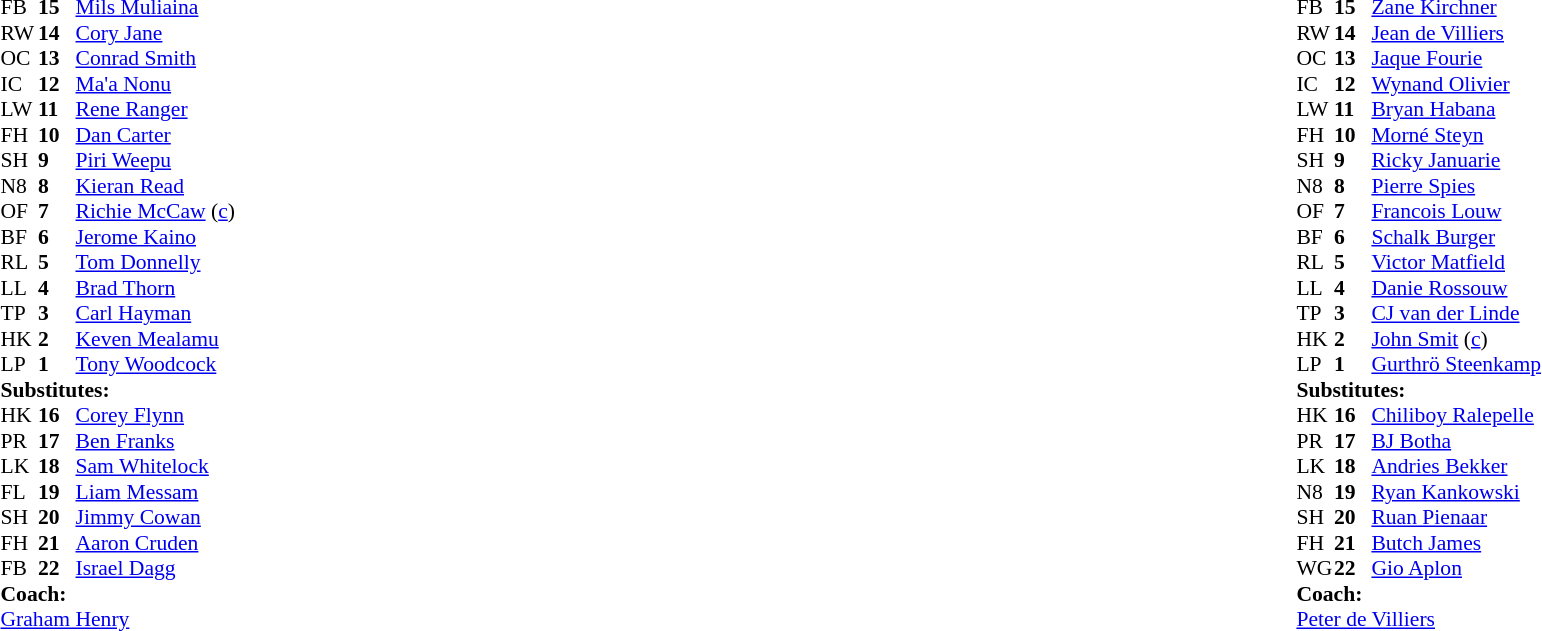<table style="width:100%">
<tr>
<td style="vertical-align:top;width:50%"><br><table style="font-size:90%" cellspacing="0" cellpadding="0">
<tr>
<th width="25"></th>
<th width="25"></th>
</tr>
<tr>
<td>FB</td>
<td><strong>15</strong></td>
<td><a href='#'>Mils Muliaina</a></td>
</tr>
<tr>
<td>RW</td>
<td><strong>14</strong></td>
<td><a href='#'>Cory Jane</a></td>
</tr>
<tr>
<td>OC</td>
<td><strong>13</strong></td>
<td><a href='#'>Conrad Smith</a></td>
</tr>
<tr>
<td>IC</td>
<td><strong>12</strong></td>
<td><a href='#'>Ma'a Nonu</a></td>
<td></td>
<td></td>
</tr>
<tr>
<td>LW</td>
<td><strong>11</strong></td>
<td><a href='#'>Rene Ranger</a></td>
<td></td>
<td></td>
</tr>
<tr>
<td>FH</td>
<td><strong>10</strong></td>
<td><a href='#'>Dan Carter</a></td>
</tr>
<tr>
<td>SH</td>
<td><strong>9</strong></td>
<td><a href='#'>Piri Weepu</a></td>
<td></td>
<td></td>
</tr>
<tr>
<td>N8</td>
<td><strong>8</strong></td>
<td><a href='#'>Kieran Read</a></td>
</tr>
<tr>
<td>OF</td>
<td><strong>7</strong></td>
<td><a href='#'>Richie McCaw</a> (<a href='#'>c</a>)</td>
<td></td>
<td></td>
</tr>
<tr>
<td>BF</td>
<td><strong>6</strong></td>
<td><a href='#'>Jerome Kaino</a></td>
</tr>
<tr>
<td>RL</td>
<td><strong>5</strong></td>
<td><a href='#'>Tom Donnelly</a></td>
<td></td>
<td></td>
</tr>
<tr>
<td>LL</td>
<td><strong>4</strong></td>
<td><a href='#'>Brad Thorn</a></td>
</tr>
<tr>
<td>TP</td>
<td><strong>3</strong></td>
<td><a href='#'>Carl Hayman</a></td>
<td></td>
<td></td>
</tr>
<tr>
<td>HK</td>
<td><strong>2</strong></td>
<td><a href='#'>Keven Mealamu</a></td>
<td></td>
<td></td>
</tr>
<tr>
<td>LP</td>
<td><strong>1</strong></td>
<td><a href='#'>Tony Woodcock</a></td>
</tr>
<tr>
<td colspan=3><strong>Substitutes:</strong></td>
</tr>
<tr>
<td>HK</td>
<td><strong>16</strong></td>
<td><a href='#'>Corey Flynn</a></td>
<td></td>
<td></td>
</tr>
<tr>
<td>PR</td>
<td><strong>17</strong></td>
<td><a href='#'>Ben Franks</a></td>
<td></td>
<td></td>
</tr>
<tr>
<td>LK</td>
<td><strong>18</strong></td>
<td><a href='#'>Sam Whitelock</a></td>
<td></td>
<td></td>
</tr>
<tr>
<td>FL</td>
<td><strong>19</strong></td>
<td><a href='#'>Liam Messam</a></td>
<td></td>
<td></td>
</tr>
<tr>
<td>SH</td>
<td><strong>20</strong></td>
<td><a href='#'>Jimmy Cowan</a></td>
<td></td>
<td></td>
</tr>
<tr>
<td>FH</td>
<td><strong>21</strong></td>
<td><a href='#'>Aaron Cruden</a></td>
<td></td>
<td></td>
</tr>
<tr>
<td>FB</td>
<td><strong>22</strong></td>
<td><a href='#'>Israel Dagg</a></td>
<td></td>
<td></td>
</tr>
<tr>
<td colspan="3"><strong>Coach:</strong></td>
</tr>
<tr>
<td colspan="4"> <a href='#'>Graham Henry</a></td>
</tr>
</table>
</td>
<td style="vertical-align:top"></td>
<td style="vertical-align:top;width:50%"><br><table cellspacing="0" cellpadding="0" style="font-size:90%;margin:auto">
<tr>
<th width="25"></th>
<th width="25"></th>
</tr>
<tr>
<td>FB</td>
<td><strong>15</strong></td>
<td><a href='#'>Zane Kirchner</a></td>
</tr>
<tr>
<td>RW</td>
<td><strong>14</strong></td>
<td><a href='#'>Jean de Villiers</a></td>
<td></td>
<td></td>
</tr>
<tr>
<td>OC</td>
<td><strong>13</strong></td>
<td><a href='#'>Jaque Fourie</a></td>
</tr>
<tr>
<td>IC</td>
<td><strong>12</strong></td>
<td><a href='#'>Wynand Olivier</a></td>
</tr>
<tr>
<td>LW</td>
<td><strong>11</strong></td>
<td><a href='#'>Bryan Habana</a></td>
</tr>
<tr>
<td>FH</td>
<td><strong>10</strong></td>
<td><a href='#'>Morné Steyn</a></td>
</tr>
<tr>
<td>SH</td>
<td><strong>9</strong></td>
<td><a href='#'>Ricky Januarie</a></td>
<td></td>
<td></td>
</tr>
<tr>
<td>N8</td>
<td><strong>8</strong></td>
<td><a href='#'>Pierre Spies</a></td>
<td></td>
<td></td>
</tr>
<tr>
<td>OF</td>
<td><strong>7</strong></td>
<td><a href='#'>Francois Louw</a></td>
</tr>
<tr>
<td>BF</td>
<td><strong>6</strong></td>
<td><a href='#'>Schalk Burger</a></td>
</tr>
<tr>
<td>RL</td>
<td><strong>5</strong></td>
<td><a href='#'>Victor Matfield</a></td>
</tr>
<tr>
<td>LL</td>
<td><strong>4</strong></td>
<td><a href='#'>Danie Rossouw</a></td>
<td></td>
<td></td>
</tr>
<tr>
<td>TP</td>
<td><strong>3</strong></td>
<td><a href='#'>CJ van der Linde</a></td>
<td></td>
<td></td>
</tr>
<tr>
<td>HK</td>
<td><strong>2</strong></td>
<td><a href='#'>John Smit</a> (<a href='#'>c</a>)</td>
<td></td>
<td></td>
</tr>
<tr>
<td>LP</td>
<td><strong>1</strong></td>
<td><a href='#'>Gurthrö Steenkamp</a></td>
</tr>
<tr>
<td colspan=3><strong>Substitutes:</strong></td>
</tr>
<tr>
<td>HK</td>
<td><strong>16</strong></td>
<td><a href='#'>Chiliboy Ralepelle</a></td>
<td></td>
<td></td>
</tr>
<tr>
<td>PR</td>
<td><strong>17</strong></td>
<td><a href='#'>BJ Botha</a></td>
<td></td>
<td></td>
</tr>
<tr>
<td>LK</td>
<td><strong>18</strong></td>
<td><a href='#'>Andries Bekker</a></td>
<td></td>
<td></td>
</tr>
<tr>
<td>N8</td>
<td><strong>19</strong></td>
<td><a href='#'>Ryan Kankowski</a></td>
<td></td>
<td></td>
</tr>
<tr>
<td>SH</td>
<td><strong>20</strong></td>
<td><a href='#'>Ruan Pienaar</a></td>
<td></td>
<td></td>
</tr>
<tr>
<td>FH</td>
<td><strong>21</strong></td>
<td><a href='#'>Butch James</a></td>
</tr>
<tr>
<td>WG</td>
<td><strong>22</strong></td>
<td><a href='#'>Gio Aplon</a></td>
<td></td>
<td></td>
</tr>
<tr>
<td colspan="3"><strong>Coach:</strong></td>
</tr>
<tr>
<td colspan="4"> <a href='#'>Peter de Villiers</a></td>
</tr>
</table>
</td>
</tr>
</table>
